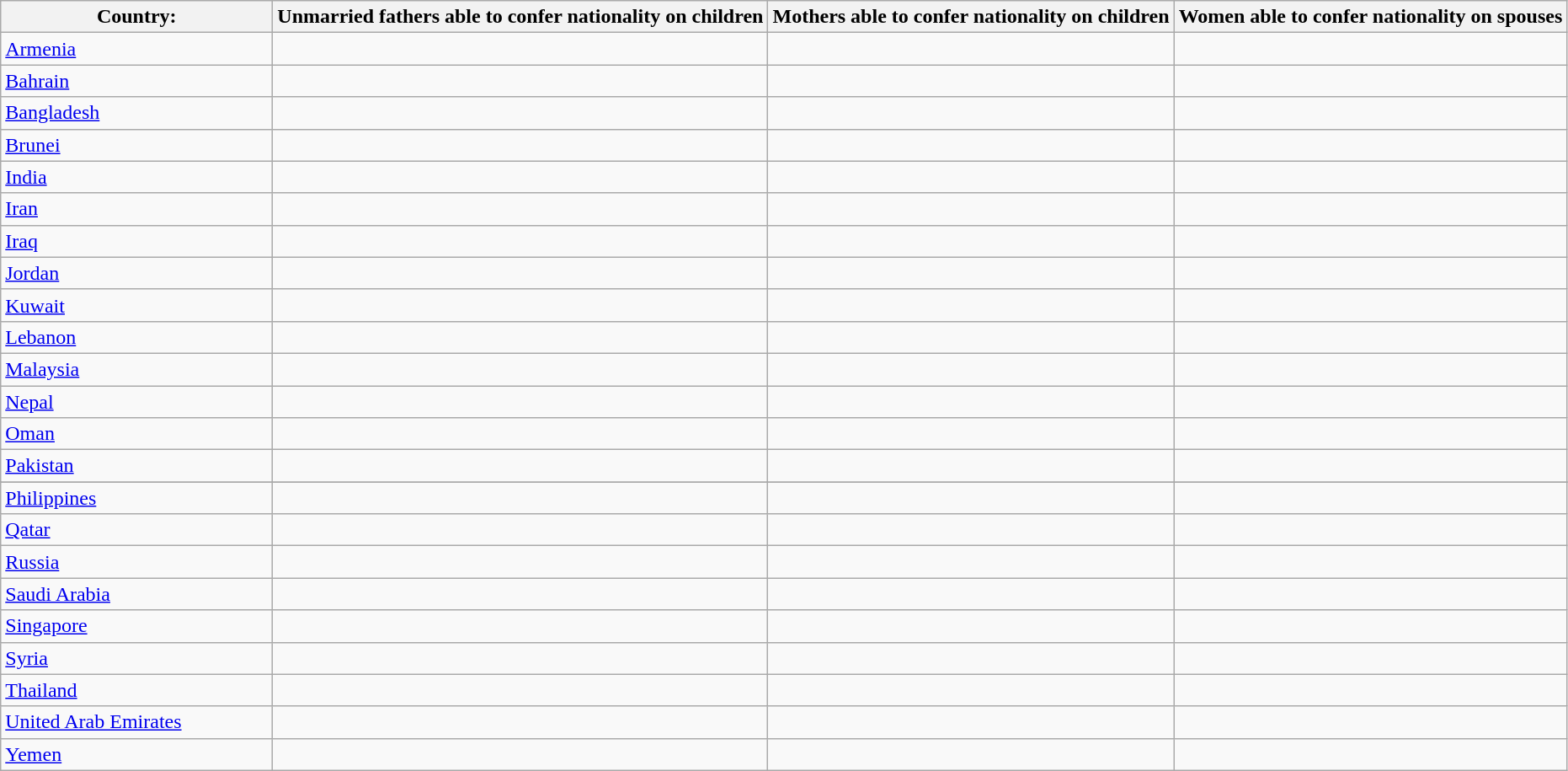<table class="wikitable" style="margin: 1em 1em 1em 0;">
<tr style="text-align:center;">
<th scope="col" style="width: 13em;">Country:</th>
<th scope="col">Unmarried fathers able to confer nationality on children</th>
<th scope="col">Mothers able to confer nationality on children</th>
<th scope="col">Women able to confer nationality on spouses</th>
</tr>
<tr>
<td> <a href='#'>Armenia</a></td>
<td></td>
<td></td>
<td></td>
</tr>
<tr>
<td> <a href='#'>Bahrain</a></td>
<td></td>
<td></td>
<td></td>
</tr>
<tr>
<td> <a href='#'>Bangladesh</a></td>
<td></td>
<td></td>
<td></td>
</tr>
<tr>
<td> <a href='#'>Brunei</a></td>
<td></td>
<td></td>
<td></td>
</tr>
<tr>
<td> <a href='#'>India</a></td>
<td></td>
<td></td>
<td></td>
</tr>
<tr>
<td> <a href='#'>Iran</a></td>
<td></td>
<td></td>
<td></td>
</tr>
<tr>
<td> <a href='#'>Iraq</a></td>
<td></td>
<td></td>
<td></td>
</tr>
<tr>
<td> <a href='#'>Jordan</a></td>
<td></td>
<td></td>
<td></td>
</tr>
<tr>
<td> <a href='#'>Kuwait</a></td>
<td></td>
<td></td>
<td></td>
</tr>
<tr>
<td> <a href='#'>Lebanon</a></td>
<td></td>
<td></td>
<td></td>
</tr>
<tr>
<td> <a href='#'>Malaysia</a></td>
<td></td>
<td></td>
<td></td>
</tr>
<tr>
<td> <a href='#'>Nepal</a></td>
<td></td>
<td></td>
<td></td>
</tr>
<tr>
<td> <a href='#'>Oman</a></td>
<td></td>
<td></td>
<td></td>
</tr>
<tr>
<td> <a href='#'>Pakistan</a></td>
<td></td>
<td></td>
<td></td>
</tr>
<tr>
</tr>
<tr>
<td> <a href='#'>Philippines</a></td>
<td></td>
<td></td>
<td></td>
</tr>
<tr>
<td> <a href='#'>Qatar</a></td>
<td></td>
<td></td>
<td></td>
</tr>
<tr>
<td> <a href='#'>Russia</a></td>
<td></td>
<td></td>
<td></td>
</tr>
<tr>
<td> <a href='#'>Saudi Arabia</a></td>
<td></td>
<td></td>
<td></td>
</tr>
<tr>
<td> <a href='#'>Singapore</a></td>
<td></td>
<td></td>
<td></td>
</tr>
<tr INDIA>
<td> <a href='#'>Syria</a></td>
<td></td>
<td></td>
<td></td>
</tr>
<tr>
<td> <a href='#'>Thailand</a></td>
<td></td>
<td></td>
<td></td>
</tr>
<tr>
<td> <a href='#'>United Arab Emirates</a></td>
<td></td>
<td></td>
<td></td>
</tr>
<tr>
<td> <a href='#'>Yemen</a></td>
<td></td>
<td></td>
<td></td>
</tr>
</table>
